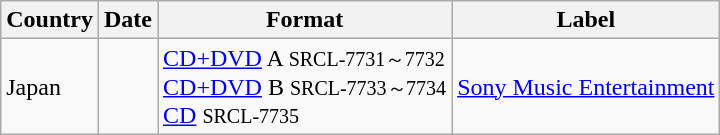<table class="wikitable">
<tr>
<th>Country</th>
<th>Date</th>
<th>Format</th>
<th>Label</th>
</tr>
<tr>
<td>Japan</td>
<td></td>
<td><a href='#'>CD+DVD</a> A <small>SRCL-7731～7732</small><br> <a href='#'>CD+DVD</a> B <small>SRCL-7733～7734</small><br><a href='#'>CD</a> <small>SRCL-7735</small></td>
<td><a href='#'>Sony Music Entertainment</a></td>
</tr>
</table>
